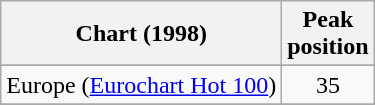<table class="wikitable sortable">
<tr>
<th>Chart (1998)</th>
<th>Peak<br>position</th>
</tr>
<tr>
</tr>
<tr>
</tr>
<tr>
<td>Europe (<a href='#'>Eurochart Hot 100</a>)</td>
<td align="center">35</td>
</tr>
<tr>
</tr>
<tr>
</tr>
<tr>
</tr>
<tr>
</tr>
</table>
